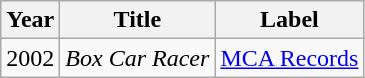<table class="wikitable">
<tr>
<th>Year</th>
<th>Title</th>
<th>Label</th>
</tr>
<tr>
<td>2002</td>
<td><em>Box Car Racer</em></td>
<td><a href='#'>MCA Records</a></td>
</tr>
</table>
